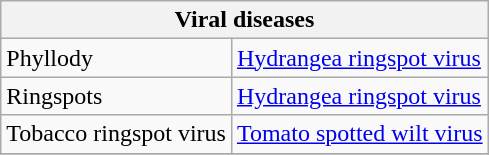<table class="wikitable" style="clear">
<tr>
<th colspan=2><strong>Viral diseases</strong><br></th>
</tr>
<tr>
<td>Phyllody</td>
<td><a href='#'>Hydrangea ringspot virus</a></td>
</tr>
<tr>
<td>Ringspots</td>
<td><a href='#'>Hydrangea ringspot virus</a></td>
</tr>
<tr>
<td>Tobacco ringspot virus</td>
<td><a href='#'>Tomato spotted wilt virus</a></td>
</tr>
<tr>
</tr>
</table>
